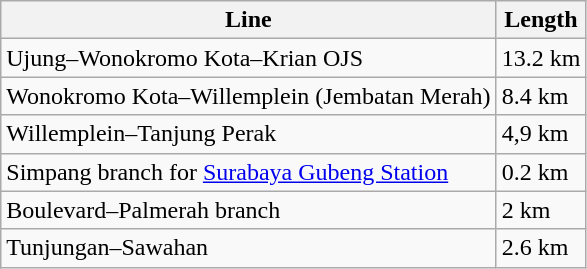<table class="wikitable">
<tr>
<th>Line</th>
<th>Length</th>
</tr>
<tr>
<td>Ujung–Wonokromo Kota–Krian OJS</td>
<td>13.2 km</td>
</tr>
<tr>
<td>Wonokromo Kota–Willemplein (Jembatan Merah)</td>
<td>8.4 km</td>
</tr>
<tr>
<td>Willemplein–Tanjung Perak</td>
<td>4,9 km</td>
</tr>
<tr>
<td>Simpang branch for <a href='#'>Surabaya Gubeng Station</a></td>
<td>0.2 km</td>
</tr>
<tr>
<td>Boulevard–Palmerah branch</td>
<td>2 km</td>
</tr>
<tr>
<td>Tunjungan–Sawahan</td>
<td>2.6 km</td>
</tr>
</table>
